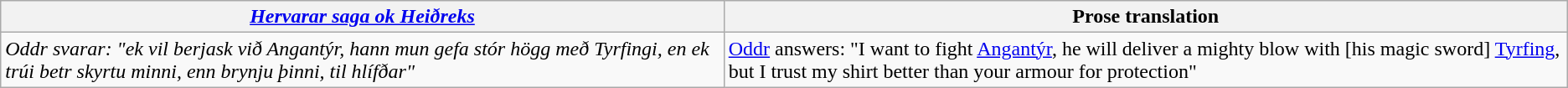<table class="wikitable">
<tr>
<th><em><a href='#'>Hervarar saga ok Heiðreks</a></em></th>
<th>Prose translation</th>
</tr>
<tr>
<td><em>Oddr svarar: "ek vil berjask við Angantýr, hann mun gefa stór högg með Tyrfingi, en ek trúi betr skyrtu minni, enn brynju þinni, til hlífðar"</em></td>
<td><a href='#'>Oddr</a> answers: "I want to fight <a href='#'>Angantýr</a>, he will deliver a mighty blow with [his magic sword] <a href='#'>Tyrfing</a>, but I trust my shirt better than your armour for protection"</td>
</tr>
</table>
